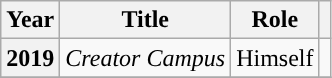<table class="wikitable ">
<tr>
<th scope="col">Year</th>
<th scope="col">Title</th>
<th scope="col">Role</th>
<th scope="col" class="unsortable"></th>
</tr>
<tr>
<th scope="row">2019</th>
<td><em>Creator Campus</em></td>
<td>Himself</td>
<td></td>
</tr>
<tr>
</tr>
</table>
